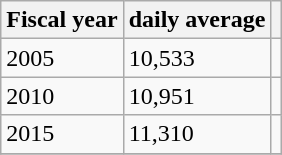<table class="wikitable">
<tr>
<th>Fiscal year</th>
<th>daily average</th>
<th></th>
</tr>
<tr>
<td>2005</td>
<td>10,533</td>
<td></td>
</tr>
<tr>
<td>2010</td>
<td>10,951</td>
<td></td>
</tr>
<tr>
<td>2015</td>
<td>11,310</td>
<td></td>
</tr>
<tr>
</tr>
</table>
